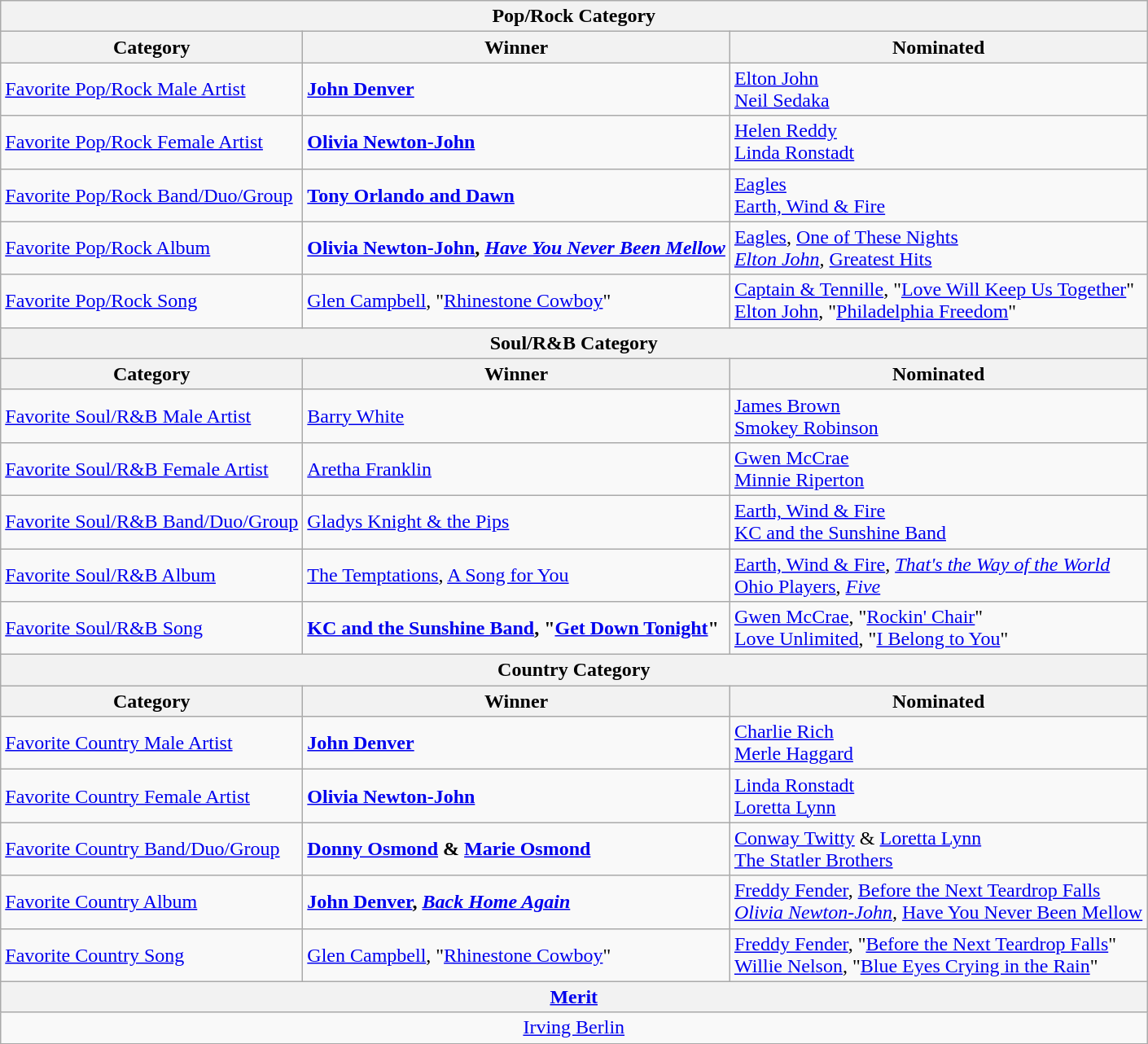<table class="wikitable">
<tr>
<th colspan="3">Pop/Rock Category</th>
</tr>
<tr>
<th>Category</th>
<th>Winner</th>
<th>Nominated</th>
</tr>
<tr>
<td><a href='#'>Favorite Pop/Rock Male Artist</a></td>
<td><strong><a href='#'>John Denver</a></strong></td>
<td><a href='#'>Elton John</a><br><a href='#'>Neil Sedaka</a></td>
</tr>
<tr>
<td><a href='#'>Favorite Pop/Rock Female Artist</a></td>
<td><strong><a href='#'>Olivia Newton-John</a></strong></td>
<td><a href='#'>Helen Reddy</a><br><a href='#'>Linda Ronstadt</a></td>
</tr>
<tr>
<td><a href='#'>Favorite Pop/Rock Band/Duo/Group</a></td>
<td><strong><a href='#'>Tony Orlando and Dawn</a></strong></td>
<td><a href='#'>Eagles</a><br><a href='#'>Earth, Wind & Fire</a></td>
</tr>
<tr>
<td><a href='#'>Favorite Pop/Rock Album</a></td>
<td><strong><a href='#'>Olivia Newton-John</a>, <em><a href='#'>Have You Never Been Mellow</a><strong><em></td>
<td><a href='#'>Eagles</a>, </em><a href='#'>One of These Nights</a><em><br><a href='#'>Elton John</a>, </em><a href='#'>Greatest Hits</a><em></td>
</tr>
<tr>
<td><a href='#'>Favorite Pop/Rock Song</a></td>
<td></strong><a href='#'>Glen Campbell</a>, "<a href='#'>Rhinestone Cowboy</a>"<strong></td>
<td><a href='#'>Captain & Tennille</a>, "<a href='#'>Love Will Keep Us Together</a>"<br><a href='#'>Elton John</a>, "<a href='#'>Philadelphia Freedom</a>"</td>
</tr>
<tr>
<th colspan="3">Soul/R&B Category</th>
</tr>
<tr>
<th>Category</th>
<th>Winner</th>
<th>Nominated</th>
</tr>
<tr>
<td><a href='#'>Favorite Soul/R&B Male Artist</a></td>
<td></strong><a href='#'>Barry White</a><strong></td>
<td><a href='#'>James Brown</a><br><a href='#'>Smokey Robinson</a></td>
</tr>
<tr>
<td><a href='#'>Favorite Soul/R&B Female Artist</a></td>
<td></strong><a href='#'>Aretha Franklin</a><strong></td>
<td><a href='#'>Gwen McCrae</a><br><a href='#'>Minnie Riperton</a></td>
</tr>
<tr>
<td><a href='#'>Favorite Soul/R&B Band/Duo/Group</a></td>
<td></strong><a href='#'>Gladys Knight & the Pips</a><strong></td>
<td><a href='#'>Earth, Wind & Fire</a><br><a href='#'>KC and the Sunshine Band</a></td>
</tr>
<tr>
<td><a href='#'>Favorite Soul/R&B Album</a></td>
<td></strong><a href='#'>The Temptations</a>, </em><a href='#'>A Song for You</a></em></strong></td>
<td><a href='#'>Earth, Wind & Fire</a>, <em><a href='#'>That's the Way of the World</a></em><br><a href='#'>Ohio Players</a>, <em><a href='#'>Five</a></em></td>
</tr>
<tr>
<td><a href='#'>Favorite Soul/R&B Song</a></td>
<td><strong><a href='#'>KC and the Sunshine Band</a>, "<a href='#'>Get Down Tonight</a>"</strong></td>
<td><a href='#'>Gwen McCrae</a>, "<a href='#'>Rockin' Chair</a>"<br><a href='#'>Love Unlimited</a>, "<a href='#'>I Belong to You</a>"</td>
</tr>
<tr>
<th colspan="3">Country Category</th>
</tr>
<tr>
<th>Category</th>
<th>Winner</th>
<th>Nominated</th>
</tr>
<tr>
<td><a href='#'>Favorite Country Male Artist</a></td>
<td><strong><a href='#'>John Denver</a></strong></td>
<td><a href='#'>Charlie Rich</a><br><a href='#'>Merle Haggard</a></td>
</tr>
<tr>
<td><a href='#'>Favorite Country Female Artist</a></td>
<td><strong><a href='#'>Olivia Newton-John</a></strong></td>
<td><a href='#'>Linda Ronstadt</a><br><a href='#'>Loretta Lynn</a></td>
</tr>
<tr>
<td><a href='#'>Favorite Country Band/Duo/Group</a></td>
<td><strong><a href='#'>Donny Osmond</a> & <a href='#'>Marie Osmond</a></strong></td>
<td><a href='#'>Conway Twitty</a> & <a href='#'>Loretta Lynn</a><br><a href='#'>The Statler Brothers</a></td>
</tr>
<tr>
<td><a href='#'>Favorite Country Album</a></td>
<td><strong><a href='#'>John Denver</a>, <em><a href='#'>Back Home Again</a><strong><em></td>
<td><a href='#'>Freddy Fender</a>, </em><a href='#'>Before the Next Teardrop Falls</a><em><br><a href='#'>Olivia Newton-John</a>, </em><a href='#'>Have You Never Been Mellow</a><em></td>
</tr>
<tr>
<td><a href='#'>Favorite Country Song</a></td>
<td></strong><a href='#'>Glen Campbell</a>, "<a href='#'>Rhinestone Cowboy</a>"<strong></td>
<td><a href='#'>Freddy Fender</a>, "<a href='#'>Before the Next Teardrop Falls</a>"<br><a href='#'>Willie Nelson</a>, "<a href='#'>Blue Eyes Crying in the Rain</a>"</td>
</tr>
<tr>
<th colspan="3"><a href='#'>Merit</a></th>
</tr>
<tr>
<td colspan="3" align="center"></strong><a href='#'>Irving Berlin</a><strong></td>
</tr>
</table>
